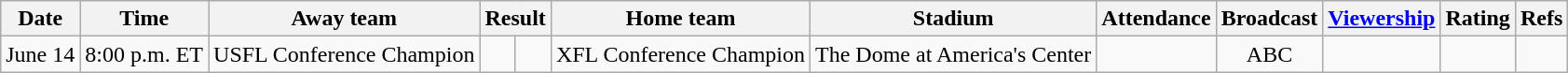<table class="wikitable" style="text-align:center;">
<tr>
<th>Date</th>
<th>Time<br></th>
<th>Away team</th>
<th colspan="2">Result<br></th>
<th>Home team</th>
<th>Stadium</th>
<th>Attendance</th>
<th>Broadcast</th>
<th><a href='#'>Viewership</a><br></th>
<th>Rating<br></th>
<th>Refs</th>
</tr>
<tr>
<td>June 14</td>
<td>8:00 p.m. ET</td>
<td>USFL Conference Champion</td>
<td></td>
<td></td>
<td>XFL Conference Champion</td>
<td>The Dome at America's Center</td>
<td></td>
<td>ABC</td>
<td></td>
<td></td>
<td></td>
</tr>
</table>
